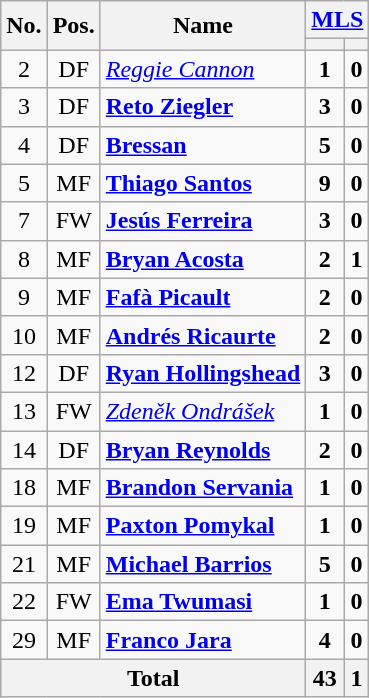<table class="wikitable sortable" style="text-align: center;">
<tr>
<th rowspan="2">No.</th>
<th rowspan="2">Pos.</th>
<th rowspan="2">Name</th>
<th colspan="2"><a href='#'>MLS</a></th>
</tr>
<tr>
<th></th>
<th></th>
</tr>
<tr>
<td>2</td>
<td>DF</td>
<td align=left> <em><a href='#'>Reggie Cannon</a></em></td>
<td><strong>1</strong></td>
<td><strong>0</strong></td>
</tr>
<tr>
<td>3</td>
<td>DF</td>
<td align=left> <strong><a href='#'>Reto Ziegler</a></strong></td>
<td><strong>3</strong></td>
<td><strong>0</strong></td>
</tr>
<tr>
<td>4</td>
<td>DF</td>
<td align=left> <strong><a href='#'>Bressan</a></strong></td>
<td><strong>5</strong></td>
<td><strong>0</strong></td>
</tr>
<tr>
<td>5</td>
<td>MF</td>
<td align=left> <a href='#'><strong>Thiago Santos</strong></a></td>
<td><strong>9</strong></td>
<td><strong>0</strong></td>
</tr>
<tr>
<td>7</td>
<td>FW</td>
<td align=left> <strong><a href='#'>Jesús Ferreira</a></strong></td>
<td><strong>3</strong></td>
<td><strong>0</strong></td>
</tr>
<tr>
<td>8</td>
<td>MF</td>
<td align=left> <strong><a href='#'>Bryan Acosta</a></strong></td>
<td><strong>2</strong></td>
<td><strong>1</strong></td>
</tr>
<tr>
<td>9</td>
<td>MF</td>
<td align=left> <strong><a href='#'>Fafà Picault</a></strong></td>
<td><strong>2</strong></td>
<td><strong>0</strong></td>
</tr>
<tr>
<td>10</td>
<td>MF</td>
<td align=left> <strong><a href='#'>Andrés Ricaurte</a></strong></td>
<td><strong>2</strong></td>
<td><strong>0</strong></td>
</tr>
<tr>
<td>12</td>
<td>DF</td>
<td align=left> <strong><a href='#'>Ryan Hollingshead</a></strong></td>
<td><strong>3</strong></td>
<td><strong>0</strong></td>
</tr>
<tr>
<td>13</td>
<td>FW</td>
<td align=left> <em><a href='#'>Zdeněk Ondrášek</a></em></td>
<td><strong>1</strong></td>
<td><strong>0</strong></td>
</tr>
<tr>
<td>14</td>
<td>DF</td>
<td align=left> <strong><a href='#'>Bryan Reynolds</a></strong></td>
<td><strong>2</strong></td>
<td><strong>0</strong></td>
</tr>
<tr>
<td>18</td>
<td>MF</td>
<td align=left> <strong><a href='#'>Brandon Servania</a></strong></td>
<td><strong>1</strong></td>
<td><strong>0</strong></td>
</tr>
<tr>
<td>19</td>
<td>MF</td>
<td align=left> <strong><a href='#'>Paxton Pomykal</a></strong></td>
<td><strong>1</strong></td>
<td><strong>0</strong></td>
</tr>
<tr>
<td>21</td>
<td>MF</td>
<td align=left> <strong><a href='#'>Michael Barrios</a></strong></td>
<td><strong>5</strong></td>
<td><strong>0</strong></td>
</tr>
<tr>
<td>22</td>
<td>FW</td>
<td align=left> <strong><a href='#'>Ema Twumasi</a></strong></td>
<td><strong>1</strong></td>
<td><strong>0</strong></td>
</tr>
<tr>
<td>29</td>
<td>MF</td>
<td align=left> <strong><a href='#'>Franco Jara</a></strong></td>
<td><strong>4</strong></td>
<td><strong>0</strong></td>
</tr>
<tr>
<th colspan=3>Total</th>
<th>43</th>
<th>1</th>
</tr>
</table>
